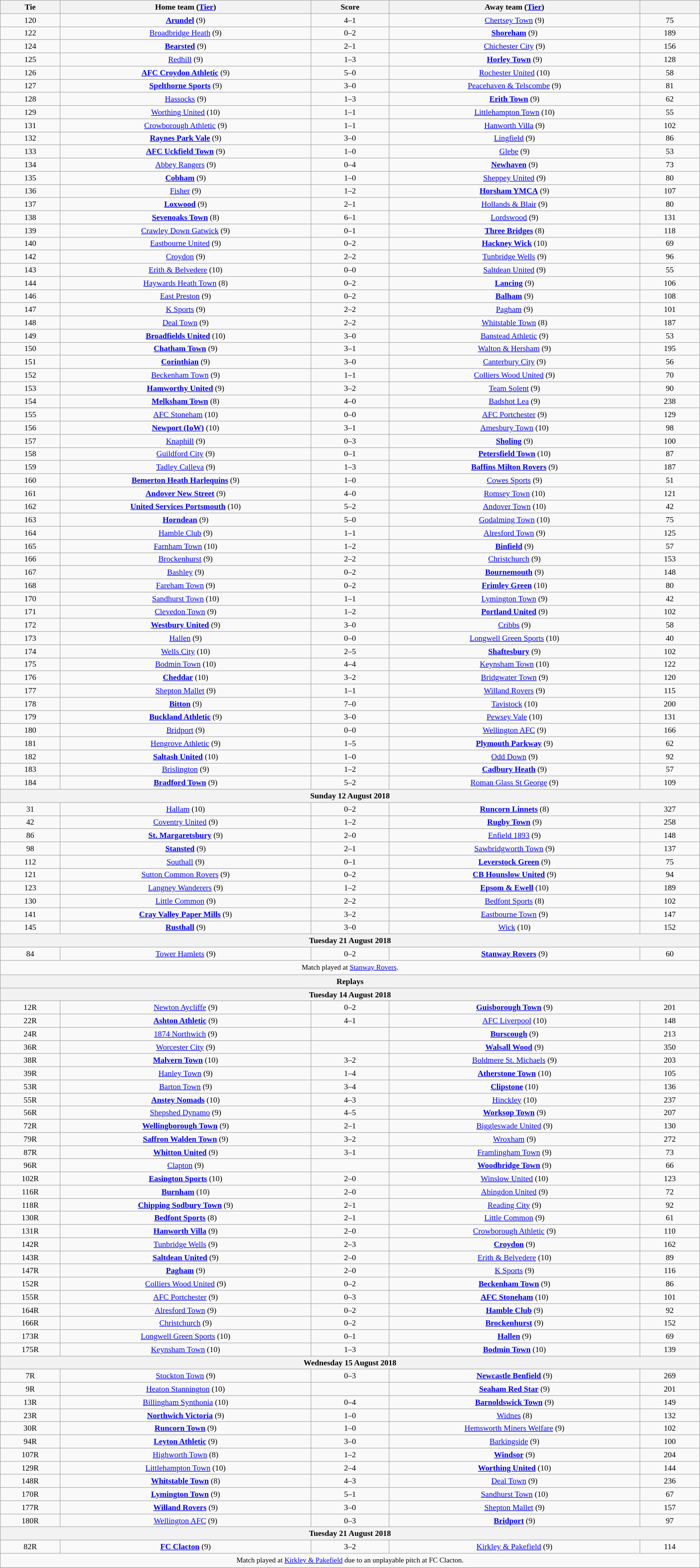<table class="wikitable" style="text-align:center; font-size:90%; width:100%">
<tr>
<th scope="col" style="width:  8.43%;">Tie</th>
<th scope="col" style="width: 35.29%;">Home team (<a href='#'>Tier</a>)</th>
<th scope="col" style="width: 11.00%;">Score</th>
<th scope="col" style="width: 35.29%;">Away team (<a href='#'>Tier</a>)</th>
<th scope="col" style="width:  8.43%;"></th>
</tr>
<tr>
<td>120</td>
<td><strong><a href='#'>Arundel</a></strong> (9)</td>
<td>4–1</td>
<td><a href='#'>Chertsey Town</a> (9)</td>
<td>75</td>
</tr>
<tr>
<td>122</td>
<td><a href='#'>Broadbridge Heath</a> (9)</td>
<td>0–2</td>
<td><strong><a href='#'>Shoreham</a></strong> (9)</td>
<td>189</td>
</tr>
<tr>
<td>124</td>
<td><strong><a href='#'>Bearsted</a></strong> (9)</td>
<td>2–1</td>
<td><a href='#'>Chichester City</a> (9)</td>
<td>156</td>
</tr>
<tr>
<td>125</td>
<td><a href='#'>Redhill</a> (9)</td>
<td>1–3</td>
<td><strong><a href='#'>Horley Town</a></strong> (9)</td>
<td>128</td>
</tr>
<tr>
<td>126</td>
<td><strong><a href='#'>AFC Croydon Athletic</a></strong> (9)</td>
<td>5–0</td>
<td><a href='#'>Rochester United</a> (10)</td>
<td>58</td>
</tr>
<tr>
<td>127</td>
<td><strong><a href='#'>Spelthorne Sports</a></strong> (9)</td>
<td>3–0</td>
<td><a href='#'>Peacehaven & Telscombe</a> (9)</td>
<td>81</td>
</tr>
<tr>
<td>128</td>
<td><a href='#'>Hassocks</a> (9)</td>
<td>1–3</td>
<td><strong><a href='#'>Erith Town</a></strong> (9)</td>
<td>62</td>
</tr>
<tr>
<td>129</td>
<td><a href='#'>Worthing United</a> (10)</td>
<td>1–1</td>
<td><a href='#'>Littlehampton Town</a> (10)</td>
<td>55</td>
</tr>
<tr>
<td>131</td>
<td><a href='#'>Crowborough Athletic</a> (9)</td>
<td>1–1</td>
<td><a href='#'>Hanworth Villa</a> (9)</td>
<td>102</td>
</tr>
<tr>
<td>132</td>
<td><strong><a href='#'>Raynes Park Vale</a></strong> (9)</td>
<td>3–0</td>
<td><a href='#'>Lingfield</a> (9)</td>
<td>86</td>
</tr>
<tr>
<td>133</td>
<td><strong><a href='#'>AFC Uckfield Town</a></strong> (9)</td>
<td>1–0</td>
<td><a href='#'>Glebe</a> (9)</td>
<td>53</td>
</tr>
<tr>
<td>134</td>
<td><a href='#'>Abbey Rangers</a> (9)</td>
<td>0–4</td>
<td><strong><a href='#'>Newhaven</a></strong> (9)</td>
<td>73</td>
</tr>
<tr>
<td>135</td>
<td><strong><a href='#'>Cobham</a></strong> (9)</td>
<td>1–0</td>
<td><a href='#'>Sheppey United</a> (9)</td>
<td>80</td>
</tr>
<tr>
<td>136</td>
<td><a href='#'>Fisher</a> (9)</td>
<td>1–2</td>
<td><strong><a href='#'>Horsham YMCA</a></strong> (9)</td>
<td>107</td>
</tr>
<tr>
<td>137</td>
<td><strong><a href='#'>Loxwood</a></strong> (9)</td>
<td>2–1</td>
<td><a href='#'>Hollands & Blair</a> (9)</td>
<td>80</td>
</tr>
<tr>
<td>138</td>
<td><strong><a href='#'>Sevenoaks Town</a></strong> (8)</td>
<td>6–1</td>
<td><a href='#'>Lordswood</a> (9)</td>
<td>131</td>
</tr>
<tr>
<td>139</td>
<td><a href='#'>Crawley Down Gatwick</a> (9)</td>
<td>0–1</td>
<td><strong><a href='#'>Three Bridges</a></strong> (8)</td>
<td>118</td>
</tr>
<tr>
<td>140</td>
<td><a href='#'>Eastbourne United</a> (9)</td>
<td>0–2</td>
<td><strong><a href='#'>Hackney Wick</a></strong> (10)</td>
<td>69</td>
</tr>
<tr>
<td>142</td>
<td><a href='#'>Croydon</a> (9)</td>
<td>2–2</td>
<td><a href='#'>Tunbridge Wells</a> (9)</td>
<td>96</td>
</tr>
<tr>
<td>143</td>
<td><a href='#'>Erith & Belvedere</a> (10)</td>
<td>0–0</td>
<td><a href='#'>Saltdean United</a> (9)</td>
<td>55</td>
</tr>
<tr>
<td>144</td>
<td><a href='#'>Haywards Heath Town</a> (8)</td>
<td>0–2</td>
<td><strong><a href='#'>Lancing</a></strong> (9)</td>
<td>106</td>
</tr>
<tr>
<td>146</td>
<td><a href='#'>East Preston</a> (9)</td>
<td>0–2</td>
<td><strong><a href='#'>Balham</a></strong> (9)</td>
<td>108</td>
</tr>
<tr>
<td>147</td>
<td><a href='#'>K Sports</a> (9)</td>
<td>2–2</td>
<td><a href='#'>Pagham</a> (9)</td>
<td>101</td>
</tr>
<tr>
<td>148</td>
<td><a href='#'>Deal Town</a> (9)</td>
<td>2–2</td>
<td><a href='#'>Whitstable Town</a> (8)</td>
<td>187</td>
</tr>
<tr>
<td>149</td>
<td><strong><a href='#'>Broadfields United</a></strong> (10)</td>
<td>3–0</td>
<td><a href='#'>Banstead Athletic</a> (9)</td>
<td>53</td>
</tr>
<tr>
<td>150</td>
<td><strong><a href='#'>Chatham Town</a></strong> (9)</td>
<td>3–1</td>
<td><a href='#'>Walton & Hersham</a> (9)</td>
<td>195</td>
</tr>
<tr>
<td>151</td>
<td><strong><a href='#'>Corinthian</a></strong> (9)</td>
<td>3–0</td>
<td><a href='#'>Canterbury City</a> (9)</td>
<td>56</td>
</tr>
<tr>
<td>152</td>
<td><a href='#'>Beckenham Town</a> (9)</td>
<td>1–1</td>
<td><a href='#'>Colliers Wood United</a> (9)</td>
<td>70</td>
</tr>
<tr>
<td>153</td>
<td><strong><a href='#'>Hamworthy United</a></strong> (9)</td>
<td>3–2</td>
<td><a href='#'>Team Solent</a> (9)</td>
<td>90</td>
</tr>
<tr>
<td>154</td>
<td><strong><a href='#'>Melksham Town</a></strong> (8)</td>
<td>4–0</td>
<td><a href='#'>Badshot Lea</a> (9)</td>
<td>238</td>
</tr>
<tr>
<td>155</td>
<td><a href='#'>AFC Stoneham</a> (10)</td>
<td>0–0</td>
<td><a href='#'>AFC Portchester</a> (9)</td>
<td>129</td>
</tr>
<tr>
<td>156</td>
<td><strong><a href='#'>Newport (IoW)</a></strong> (10)</td>
<td>3–1</td>
<td><a href='#'>Amesbury Town</a> (10)</td>
<td>98</td>
</tr>
<tr>
<td>157</td>
<td><a href='#'>Knaphill</a> (9)</td>
<td>0–3</td>
<td><strong><a href='#'>Sholing</a></strong> (9)</td>
<td>100</td>
</tr>
<tr>
<td>158</td>
<td><a href='#'>Guildford City</a> (9)</td>
<td>0–1</td>
<td><strong><a href='#'>Petersfield Town</a></strong> (10)</td>
<td>87</td>
</tr>
<tr>
<td>159</td>
<td><a href='#'>Tadley Calleva</a> (9)</td>
<td>1–3</td>
<td><strong><a href='#'>Baffins Milton Rovers</a></strong> (9)</td>
<td>187</td>
</tr>
<tr>
<td>160</td>
<td><strong><a href='#'>Bemerton Heath Harlequins</a></strong> (9)</td>
<td>1–0</td>
<td><a href='#'>Cowes Sports</a> (9)</td>
<td>51</td>
</tr>
<tr>
<td>161</td>
<td><strong><a href='#'>Andover New Street</a></strong> (9)</td>
<td>4–0</td>
<td><a href='#'>Romsey Town</a> (10)</td>
<td>121</td>
</tr>
<tr>
<td>162</td>
<td><strong><a href='#'>United Services Portsmouth</a></strong> (10)</td>
<td>5–2</td>
<td><a href='#'>Andover Town</a> (10)</td>
<td>42</td>
</tr>
<tr>
<td>163</td>
<td><strong><a href='#'>Horndean</a></strong> (9)</td>
<td>5–0</td>
<td><a href='#'>Godalming Town</a> (10)</td>
<td>75</td>
</tr>
<tr>
<td>164</td>
<td><a href='#'>Hamble Club</a> (9)</td>
<td>1–1</td>
<td><a href='#'>Alresford Town</a> (9)</td>
<td>125</td>
</tr>
<tr>
<td>165</td>
<td><a href='#'>Farnham Town</a> (10)</td>
<td>1–2</td>
<td><strong><a href='#'>Binfield</a></strong> (9)</td>
<td>57</td>
</tr>
<tr>
<td>166</td>
<td><a href='#'>Brockenhurst</a> (9)</td>
<td>2–2</td>
<td><a href='#'>Christchurch</a> (9)</td>
<td>153</td>
</tr>
<tr>
<td>167</td>
<td><a href='#'>Bashley</a> (9)</td>
<td>0–2</td>
<td><strong><a href='#'>Bournemouth</a></strong> (9)</td>
<td>148</td>
</tr>
<tr>
<td>168</td>
<td><a href='#'>Fareham Town</a> (9)</td>
<td>0–2</td>
<td><strong><a href='#'>Frimley Green</a></strong> (10)</td>
<td>80</td>
</tr>
<tr>
<td>170</td>
<td><a href='#'>Sandhurst Town</a> (10)</td>
<td>1–1</td>
<td><a href='#'>Lymington Town</a> (9)</td>
<td>42</td>
</tr>
<tr>
<td>171</td>
<td><a href='#'>Clevedon Town</a> (9)</td>
<td>1–2</td>
<td><strong><a href='#'>Portland United</a></strong> (9)</td>
<td>102</td>
</tr>
<tr>
<td>172</td>
<td><strong><a href='#'>Westbury United</a></strong> (9)</td>
<td>3–0</td>
<td><a href='#'>Cribbs</a> (9)</td>
<td>58</td>
</tr>
<tr>
<td>173</td>
<td><a href='#'>Hallen</a> (9)</td>
<td>0–0</td>
<td><a href='#'>Longwell Green Sports</a> (10)</td>
<td>40</td>
</tr>
<tr>
<td>174</td>
<td><a href='#'>Wells City</a> (10)</td>
<td>2–5</td>
<td><strong><a href='#'>Shaftesbury</a></strong> (9)</td>
<td>102</td>
</tr>
<tr>
<td>175</td>
<td><a href='#'>Bodmin Town</a> (10)</td>
<td>4–4</td>
<td><a href='#'>Keynsham Town</a> (10)</td>
<td>122</td>
</tr>
<tr>
<td>176</td>
<td><strong><a href='#'>Cheddar</a></strong> (10)</td>
<td>3–2</td>
<td><a href='#'>Bridgwater Town</a> (9)</td>
<td>120</td>
</tr>
<tr>
<td>177</td>
<td><a href='#'>Shepton Mallet</a> (9)</td>
<td>1–1</td>
<td><a href='#'>Willand Rovers</a> (9)</td>
<td>115</td>
</tr>
<tr>
<td>178</td>
<td><strong><a href='#'>Bitton</a></strong> (9)</td>
<td>7–0</td>
<td><a href='#'>Tavistock</a> (10)</td>
<td>200</td>
</tr>
<tr>
<td>179</td>
<td><strong><a href='#'>Buckland Athletic</a></strong> (9)</td>
<td>3–0</td>
<td><a href='#'>Pewsey Vale</a> (10)</td>
<td>131</td>
</tr>
<tr>
<td>180</td>
<td><a href='#'>Bridport</a> (9)</td>
<td>0–0</td>
<td><a href='#'>Wellington AFC</a> (9)</td>
<td>166</td>
</tr>
<tr>
<td>181</td>
<td><a href='#'>Hengrove Athletic</a> (9)</td>
<td>1–5</td>
<td><strong><a href='#'>Plymouth Parkway</a></strong> (9)</td>
<td>62</td>
</tr>
<tr>
<td>182</td>
<td><strong><a href='#'>Saltash United</a></strong> (10)</td>
<td>1–0</td>
<td><a href='#'>Odd Down</a> (9)</td>
<td>92</td>
</tr>
<tr>
<td>183</td>
<td><a href='#'>Brislington</a> (9)</td>
<td>1–2</td>
<td><strong><a href='#'>Cadbury Heath</a></strong> (9)</td>
<td>57</td>
</tr>
<tr>
<td>184</td>
<td><strong><a href='#'>Bradford Town</a></strong> (9)</td>
<td>5–2</td>
<td><a href='#'>Roman Glass St George</a> (9)</td>
<td>109</td>
</tr>
<tr>
<th colspan="5"><strong>Sunday 12 August 2018</strong></th>
</tr>
<tr>
<td>31</td>
<td><a href='#'>Hallam</a> (10)</td>
<td>0–2</td>
<td><strong><a href='#'>Runcorn Linnets</a></strong> (8)</td>
<td>327</td>
</tr>
<tr>
<td>42</td>
<td><a href='#'>Coventry United</a> (9)</td>
<td>1–2</td>
<td><strong><a href='#'>Rugby Town</a></strong> (9)</td>
<td>258</td>
</tr>
<tr>
<td>86</td>
<td><strong><a href='#'>St. Margaretsbury</a></strong> (9)</td>
<td>2–0</td>
<td><a href='#'>Enfield 1893</a> (9)</td>
<td>148</td>
</tr>
<tr>
<td>98</td>
<td><strong><a href='#'>Stansted</a></strong> (9)</td>
<td>2–1</td>
<td><a href='#'>Sawbridgworth Town</a> (9)</td>
<td>137</td>
</tr>
<tr>
<td>112</td>
<td><a href='#'>Southall</a> (9)</td>
<td>0–1</td>
<td><strong><a href='#'>Leverstock Green</a></strong> (9)</td>
<td>75</td>
</tr>
<tr>
<td>121</td>
<td><a href='#'>Sutton Common Rovers</a> (9)</td>
<td>0–2</td>
<td><strong><a href='#'>CB Hounslow United</a></strong> (9)</td>
<td>94</td>
</tr>
<tr>
<td>123</td>
<td><a href='#'>Langney Wanderers</a> (9)</td>
<td>1–2</td>
<td><strong><a href='#'>Epsom & Ewell</a></strong> (10)</td>
<td>189</td>
</tr>
<tr>
<td>130</td>
<td><a href='#'>Little Common</a> (9)</td>
<td>2–2</td>
<td><a href='#'>Bedfont Sports</a> (8)</td>
<td>102</td>
</tr>
<tr>
<td>141</td>
<td><strong><a href='#'>Cray Valley Paper Mills</a></strong> (9)</td>
<td>3–2</td>
<td><a href='#'>Eastbourne Town</a> (9)</td>
<td>147</td>
</tr>
<tr>
<td>145</td>
<td><strong><a href='#'>Rusthall</a></strong> (9)</td>
<td>3–0</td>
<td><a href='#'>Wick</a> (10)</td>
<td>152</td>
</tr>
<tr>
<th colspan="5"><strong>Tuesday 21 August 2018</strong></th>
</tr>
<tr>
<td>84</td>
<td><a href='#'>Tower Hamlets</a> (9)</td>
<td>0–2</td>
<td><strong> <a href='#'>Stanway Rovers</a> </strong>(9)</td>
<td>60</td>
</tr>
<tr>
<td colspan="5" style="height:20px; text-align:center; font-size:90%">Match played at <a href='#'>Stanway Rovers</a>.</td>
</tr>
<tr>
<th colspan="5"><strong>Replays</strong></th>
</tr>
<tr>
<th colspan="5"><strong>Tuesday 14 August 2018</strong></th>
</tr>
<tr>
<td>12R</td>
<td><a href='#'>Newton Aycliffe</a> (9)</td>
<td>0–2</td>
<td><strong><a href='#'>Guisborough Town</a></strong> (9)</td>
<td>201</td>
</tr>
<tr>
<td>22R</td>
<td><strong><a href='#'>Ashton Athletic</a></strong> (9)</td>
<td>4–1</td>
<td><a href='#'>AFC Liverpool</a> (10)</td>
<td>148</td>
</tr>
<tr>
<td>24R</td>
<td><a href='#'>1874 Northwich</a> (9)</td>
<td></td>
<td><strong><a href='#'>Burscough</a></strong> (9)</td>
<td>213</td>
</tr>
<tr>
<td>36R</td>
<td><a href='#'>Worcester City</a> (9)</td>
<td></td>
<td><strong><a href='#'>Walsall Wood</a></strong> (9)</td>
<td>350</td>
</tr>
<tr>
<td>38R</td>
<td><strong><a href='#'>Malvern Town</a></strong> (10)</td>
<td>3–2</td>
<td><a href='#'>Boldmere St. Michaels</a> (9)</td>
<td>203</td>
</tr>
<tr>
<td>39R</td>
<td><a href='#'>Hanley Town</a> (9)</td>
<td>1–4</td>
<td><strong><a href='#'>Atherstone Town</a></strong> (10)</td>
<td>105</td>
</tr>
<tr>
<td>53R</td>
<td><a href='#'>Barton Town</a> (9)</td>
<td>3–4</td>
<td><strong><a href='#'>Clipstone</a></strong> (10)</td>
<td>136</td>
</tr>
<tr>
<td>55R</td>
<td><strong><a href='#'>Anstey Nomads</a></strong> (10)</td>
<td>4–3 </td>
<td><a href='#'>Hinckley</a> (10)</td>
<td>237</td>
</tr>
<tr>
<td>56R</td>
<td><a href='#'>Shepshed Dynamo</a> (9)</td>
<td>4–5 </td>
<td><strong><a href='#'>Worksop Town</a></strong> (9)</td>
<td>207</td>
</tr>
<tr>
<td>72R</td>
<td><strong><a href='#'>Wellingborough Town</a></strong> (9)</td>
<td>2–1</td>
<td><a href='#'>Biggleswade United</a> (9)</td>
<td>130</td>
</tr>
<tr>
<td>79R</td>
<td><strong><a href='#'>Saffron Walden Town</a></strong> (9)</td>
<td>3–2 </td>
<td><a href='#'>Wroxham</a> (9)</td>
<td>272</td>
</tr>
<tr>
<td>87R</td>
<td><strong><a href='#'>Whitton United</a></strong> (9)</td>
<td>3–1</td>
<td><a href='#'>Framlingham Town</a> (9)</td>
<td>73</td>
</tr>
<tr>
<td>96R</td>
<td><a href='#'>Clapton</a> (9)</td>
<td></td>
<td><strong><a href='#'>Woodbridge Town</a></strong> (9)</td>
<td>66</td>
</tr>
<tr>
<td>102R</td>
<td><strong><a href='#'>Easington Sports</a></strong> (10)</td>
<td>2–0</td>
<td><a href='#'>Winslow United</a> (10)</td>
<td>123</td>
</tr>
<tr>
<td>116R</td>
<td><strong><a href='#'>Burnham</a></strong> (10)</td>
<td>2–0</td>
<td><a href='#'>Abingdon United</a> (9)</td>
<td>72</td>
</tr>
<tr>
<td>118R</td>
<td><strong><a href='#'>Chipping Sodbury Town</a></strong> (9)</td>
<td>2–1 </td>
<td><a href='#'>Reading City</a> (9)</td>
<td>92</td>
</tr>
<tr>
<td>130R</td>
<td><strong><a href='#'>Bedfont Sports</a></strong> (8)</td>
<td>2–1</td>
<td><a href='#'>Little Common</a> (9)</td>
<td>61</td>
</tr>
<tr>
<td>131R</td>
<td><strong><a href='#'>Hanworth Villa</a></strong> (9)</td>
<td>2–0</td>
<td><a href='#'>Crowborough Athletic</a> (9)</td>
<td>110</td>
</tr>
<tr>
<td>142R</td>
<td><a href='#'>Tunbridge Wells</a> (9)</td>
<td>2–3 </td>
<td><strong><a href='#'>Croydon</a></strong> (9)</td>
<td>162</td>
</tr>
<tr>
<td>143R</td>
<td><strong><a href='#'>Saltdean United</a></strong> (9)</td>
<td>2–0</td>
<td><a href='#'>Erith & Belvedere</a> (10)</td>
<td>89</td>
</tr>
<tr>
<td>147R</td>
<td><strong><a href='#'>Pagham</a></strong> (9)</td>
<td>2–0</td>
<td><a href='#'>K Sports</a> (9)</td>
<td>116</td>
</tr>
<tr>
<td>152R</td>
<td><a href='#'>Colliers Wood United</a> (9)</td>
<td>0–2 </td>
<td><strong><a href='#'>Beckenham Town</a></strong> (9)</td>
<td>86</td>
</tr>
<tr>
<td>155R</td>
<td><a href='#'>AFC Portchester</a> (9)</td>
<td>0–3</td>
<td><strong><a href='#'>AFC Stoneham</a></strong> (10)</td>
<td>101</td>
</tr>
<tr>
<td>164R</td>
<td><a href='#'>Alresford Town</a> (9)</td>
<td>0–2</td>
<td><strong><a href='#'>Hamble Club</a></strong> (9)</td>
<td>92</td>
</tr>
<tr>
<td>166R</td>
<td><a href='#'>Christchurch</a> (9)</td>
<td>0–2</td>
<td><strong><a href='#'>Brockenhurst</a></strong> (9)</td>
<td>152</td>
</tr>
<tr>
<td>173R</td>
<td><a href='#'>Longwell Green Sports</a> (10)</td>
<td>0–1</td>
<td><strong><a href='#'>Hallen</a></strong> (9)</td>
<td>69</td>
</tr>
<tr>
<td>175R</td>
<td><a href='#'>Keynsham Town</a> (10)</td>
<td>1–3</td>
<td><strong><a href='#'>Bodmin Town</a></strong> (10)</td>
<td>139</td>
</tr>
<tr>
<th colspan="5"><strong>Wednesday 15 August 2018</strong></th>
</tr>
<tr>
<td>7R</td>
<td><a href='#'>Stockton Town</a> (9)</td>
<td>0–3</td>
<td><strong><a href='#'>Newcastle Benfield</a></strong> (9)</td>
<td>269</td>
</tr>
<tr>
<td>9R</td>
<td><a href='#'>Heaton Stannington</a> (10)</td>
<td></td>
<td><strong><a href='#'>Seaham Red Star</a></strong> (9)</td>
<td>201</td>
</tr>
<tr>
<td>13R</td>
<td><a href='#'>Billingham Synthonia</a> (10)</td>
<td>0–4</td>
<td><strong><a href='#'>Barnoldswick Town</a></strong> (9)</td>
<td>149</td>
</tr>
<tr>
<td>23R</td>
<td><strong><a href='#'>Northwich Victoria</a></strong> (9)</td>
<td>1–0 </td>
<td><a href='#'>Widnes</a> (8)</td>
<td>132</td>
</tr>
<tr>
<td>30R</td>
<td><strong><a href='#'>Runcorn Town</a></strong> (9)</td>
<td>1–0</td>
<td><a href='#'>Hemsworth Miners Welfare</a> (9)</td>
<td>102</td>
</tr>
<tr>
<td>94R</td>
<td><strong><a href='#'>Leyton Athletic</a></strong> (9)</td>
<td>3–0</td>
<td><a href='#'>Barkingside</a> (9)</td>
<td>100</td>
</tr>
<tr>
<td>107R</td>
<td><a href='#'>Highworth Town</a> (8)</td>
<td>1–2</td>
<td><strong><a href='#'>Windsor</a></strong> (9)</td>
<td>204</td>
</tr>
<tr>
<td>129R</td>
<td><a href='#'>Littlehampton Town</a> (10)</td>
<td>2–4 </td>
<td><strong><a href='#'>Worthing United</a></strong> (10)</td>
<td>144</td>
</tr>
<tr>
<td>148R</td>
<td><strong><a href='#'>Whitstable Town</a></strong> (8)</td>
<td>4–3</td>
<td><a href='#'>Deal Town</a> (9)</td>
<td>236</td>
</tr>
<tr>
<td>170R</td>
<td><strong><a href='#'>Lymington Town</a></strong> (9)</td>
<td>5–1</td>
<td><a href='#'>Sandhurst Town</a> (10)</td>
<td>67</td>
</tr>
<tr>
<td>177R</td>
<td><strong><a href='#'>Willand Rovers</a></strong> (9)</td>
<td>3–0</td>
<td><a href='#'>Shepton Mallet</a> (9)</td>
<td>157</td>
</tr>
<tr>
<td>180R</td>
<td><a href='#'>Wellington AFC</a> (9)</td>
<td>0–3</td>
<td><strong><a href='#'>Bridport</a></strong> (9)</td>
<td>97</td>
</tr>
<tr>
<th colspan="5"><strong>Tuesday 21 August 2018</strong></th>
</tr>
<tr>
<td>82R</td>
<td><strong><a href='#'>FC Clacton</a></strong> (9)</td>
<td>3–2</td>
<td><a href='#'>Kirkley & Pakefield</a> (9)</td>
<td>114</td>
</tr>
<tr>
<td colspan="5" style="height:20px; text-align:center; font-size:90%">Match played at <a href='#'>Kirkley & Pakefield</a> due to an unplayable pitch at FC Clacton.</td>
</tr>
<tr>
</tr>
</table>
